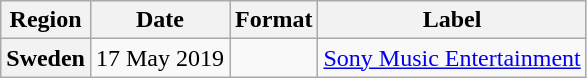<table class="wikitable plainrowheaders" style="text-align:center">
<tr>
<th>Region</th>
<th>Date</th>
<th>Format</th>
<th>Label</th>
</tr>
<tr>
<th scope="row">Sweden</th>
<td>17 May 2019</td>
<td></td>
<td><a href='#'>Sony Music Entertainment</a></td>
</tr>
</table>
